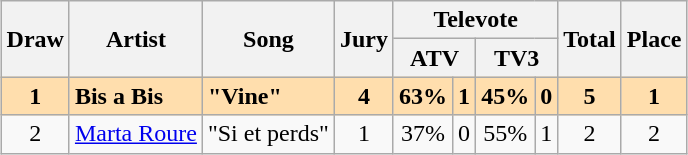<table class="sortable wikitable" style="margin: 1em auto 1em auto; text-align:center">
<tr>
<th rowspan="2">Draw</th>
<th rowspan="2">Artist</th>
<th rowspan="2">Song</th>
<th rowspan="2">Jury</th>
<th colspan="4">Televote</th>
<th rowspan="2">Total</th>
<th rowspan="2">Place</th>
</tr>
<tr>
<th colspan="2">ATV</th>
<th colspan="2">TV3</th>
</tr>
<tr style="font-weight:bold; background:navajowhite;">
<td>1</td>
<td align="left">Bis a Bis</td>
<td align="left">"Vine"</td>
<td>4</td>
<td>63%</td>
<td>1</td>
<td>45%</td>
<td>0</td>
<td>5</td>
<td>1</td>
</tr>
<tr>
<td>2</td>
<td align="left"><a href='#'>Marta Roure</a></td>
<td align="left">"Si et perds"</td>
<td>1</td>
<td>37%</td>
<td>0</td>
<td>55%</td>
<td>1</td>
<td>2</td>
<td>2</td>
</tr>
</table>
